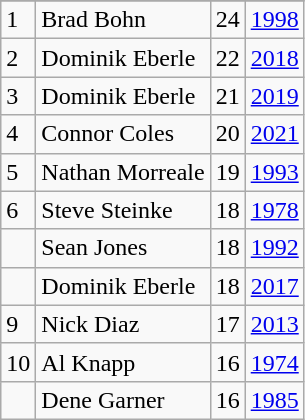<table class="wikitable">
<tr>
</tr>
<tr>
<td>1</td>
<td>Brad Bohn</td>
<td>24</td>
<td><a href='#'>1998</a></td>
</tr>
<tr>
<td>2</td>
<td>Dominik Eberle</td>
<td>22</td>
<td><a href='#'>2018</a></td>
</tr>
<tr>
<td>3</td>
<td>Dominik Eberle</td>
<td>21</td>
<td><a href='#'>2019</a></td>
</tr>
<tr>
<td>4</td>
<td>Connor Coles</td>
<td>20</td>
<td><a href='#'>2021</a></td>
</tr>
<tr>
<td>5</td>
<td>Nathan Morreale</td>
<td>19</td>
<td><a href='#'>1993</a></td>
</tr>
<tr>
<td>6</td>
<td>Steve Steinke</td>
<td>18</td>
<td><a href='#'>1978</a></td>
</tr>
<tr>
<td></td>
<td>Sean Jones</td>
<td>18</td>
<td><a href='#'>1992</a></td>
</tr>
<tr>
<td></td>
<td>Dominik Eberle</td>
<td>18</td>
<td><a href='#'>2017</a></td>
</tr>
<tr>
<td>9</td>
<td>Nick Diaz</td>
<td>17</td>
<td><a href='#'>2013</a></td>
</tr>
<tr>
<td>10</td>
<td>Al Knapp</td>
<td>16</td>
<td><a href='#'>1974</a></td>
</tr>
<tr>
<td></td>
<td>Dene Garner</td>
<td>16</td>
<td><a href='#'>1985</a></td>
</tr>
</table>
